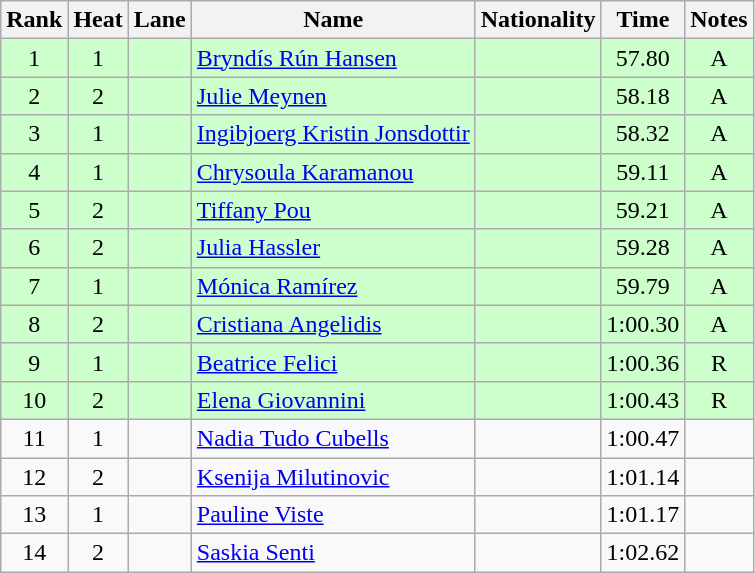<table class="wikitable sortable" style="text-align:center">
<tr>
<th>Rank</th>
<th>Heat</th>
<th>Lane</th>
<th>Name</th>
<th>Nationality</th>
<th>Time</th>
<th>Notes</th>
</tr>
<tr bgcolor=ccffcc>
<td>1</td>
<td>1</td>
<td></td>
<td align=left><a href='#'>Bryndís Rún Hansen</a></td>
<td align=left></td>
<td>57.80</td>
<td>A</td>
</tr>
<tr bgcolor=ccffcc>
<td>2</td>
<td>2</td>
<td></td>
<td align=left><a href='#'>Julie Meynen</a></td>
<td align=left></td>
<td>58.18</td>
<td>A</td>
</tr>
<tr bgcolor=ccffcc>
<td>3</td>
<td>1</td>
<td></td>
<td align=left><a href='#'>Ingibjoerg Kristin Jonsdottir</a></td>
<td align=left></td>
<td>58.32</td>
<td>A</td>
</tr>
<tr bgcolor=ccffcc>
<td>4</td>
<td>1</td>
<td></td>
<td align=left><a href='#'>Chrysoula Karamanou</a></td>
<td align=left></td>
<td>59.11</td>
<td>A</td>
</tr>
<tr bgcolor=ccffcc>
<td>5</td>
<td>2</td>
<td></td>
<td align=left><a href='#'>Tiffany Pou</a></td>
<td align=left></td>
<td>59.21</td>
<td>A</td>
</tr>
<tr bgcolor=ccffcc>
<td>6</td>
<td>2</td>
<td></td>
<td align=left><a href='#'>Julia Hassler</a></td>
<td align=left></td>
<td>59.28</td>
<td>A</td>
</tr>
<tr bgcolor=ccffcc>
<td>7</td>
<td>1</td>
<td></td>
<td align=left><a href='#'>Mónica Ramírez</a></td>
<td align=left></td>
<td>59.79</td>
<td>A</td>
</tr>
<tr bgcolor=ccffcc>
<td>8</td>
<td>2</td>
<td></td>
<td align=left><a href='#'>Cristiana Angelidis</a></td>
<td align=left></td>
<td>1:00.30</td>
<td>A</td>
</tr>
<tr bgcolor=ccffcc>
<td>9</td>
<td>1</td>
<td></td>
<td align=left><a href='#'>Beatrice Felici</a></td>
<td align=left></td>
<td>1:00.36</td>
<td>R</td>
</tr>
<tr bgcolor=ccffcc>
<td>10</td>
<td>2</td>
<td></td>
<td align=left><a href='#'>Elena Giovannini</a></td>
<td align=left></td>
<td>1:00.43</td>
<td>R</td>
</tr>
<tr>
<td>11</td>
<td>1</td>
<td></td>
<td align=left><a href='#'>Nadia Tudo Cubells</a></td>
<td align=left></td>
<td>1:00.47</td>
<td></td>
</tr>
<tr>
<td>12</td>
<td>2</td>
<td></td>
<td align=left><a href='#'>Ksenija Milutinovic</a></td>
<td align=left></td>
<td>1:01.14</td>
<td></td>
</tr>
<tr>
<td>13</td>
<td>1</td>
<td></td>
<td align=left><a href='#'>Pauline Viste</a></td>
<td align=left></td>
<td>1:01.17</td>
<td></td>
</tr>
<tr>
<td>14</td>
<td>2</td>
<td></td>
<td align=left><a href='#'>Saskia Senti</a></td>
<td align=left></td>
<td>1:02.62</td>
<td></td>
</tr>
</table>
